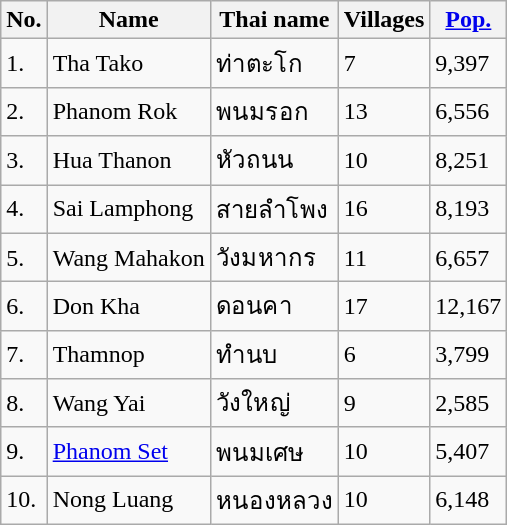<table class="wikitable sortable">
<tr>
<th>No.</th>
<th>Name</th>
<th>Thai name</th>
<th>Villages</th>
<th><a href='#'>Pop.</a></th>
</tr>
<tr>
<td>1.</td>
<td>Tha Tako</td>
<td>ท่าตะโก</td>
<td>7</td>
<td>9,397</td>
</tr>
<tr>
<td>2.</td>
<td>Phanom Rok</td>
<td>พนมรอก</td>
<td>13</td>
<td>6,556</td>
</tr>
<tr>
<td>3.</td>
<td>Hua Thanon</td>
<td>หัวถนน</td>
<td>10</td>
<td>8,251</td>
</tr>
<tr>
<td>4.</td>
<td>Sai Lamphong</td>
<td>สายลำโพง</td>
<td>16</td>
<td>8,193</td>
</tr>
<tr>
<td>5.</td>
<td>Wang Mahakon</td>
<td>วังมหากร</td>
<td>11</td>
<td>6,657</td>
</tr>
<tr>
<td>6.</td>
<td>Don Kha</td>
<td>ดอนคา</td>
<td>17</td>
<td>12,167</td>
</tr>
<tr>
<td>7.</td>
<td>Thamnop</td>
<td>ทำนบ</td>
<td>6</td>
<td>3,799</td>
</tr>
<tr>
<td>8.</td>
<td>Wang Yai</td>
<td>วังใหญ่</td>
<td>9</td>
<td>2,585</td>
</tr>
<tr>
<td>9.</td>
<td><a href='#'>Phanom Set</a></td>
<td>พนมเศษ</td>
<td>10</td>
<td>5,407</td>
</tr>
<tr>
<td>10.</td>
<td>Nong Luang</td>
<td>หนองหลวง</td>
<td>10</td>
<td>6,148</td>
</tr>
</table>
